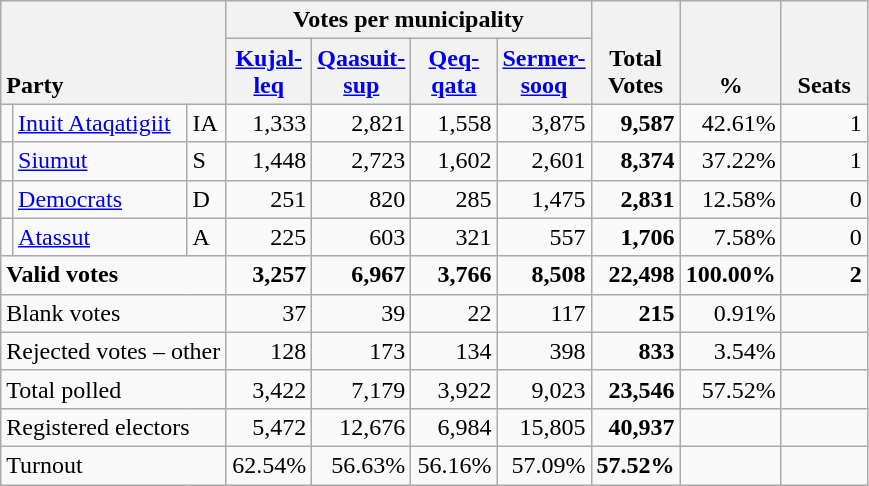<table class="wikitable" border="1" style="text-align:right;">
<tr>
<th style="text-align:left;" valign=bottom rowspan=2 colspan=3>Party</th>
<th colspan=4>Votes per municipality</th>
<th align=center valign=bottom rowspan=2 width="50">Total Votes</th>
<th align=center valign=bottom rowspan=2 width="50">%</th>
<th align=center valign=bottom rowspan=2 width="50">Seats</th>
</tr>
<tr>
<th align=center valign=bottom width="50"><a href='#'>Kujal- leq</a></th>
<th align=center valign=bottom width="50"><a href='#'>Qaasuit- sup</a></th>
<th align=center valign=bottom width="50"><a href='#'>Qeq- qata</a></th>
<th align=center valign=bottom width="50"><a href='#'>Sermer- sooq</a></th>
</tr>
<tr>
<td></td>
<td align=left><a href='#'>Inuit Ataqatigiit</a></td>
<td align=left>IA</td>
<td>1,333</td>
<td>2,821</td>
<td>1,558</td>
<td>3,875</td>
<td><strong>9,587</strong></td>
<td>42.61%</td>
<td>1</td>
</tr>
<tr>
<td></td>
<td align=left><a href='#'>Siumut</a></td>
<td align=left>S</td>
<td>1,448</td>
<td>2,723</td>
<td>1,602</td>
<td>2,601</td>
<td><strong>8,374</strong></td>
<td>37.22%</td>
<td>1</td>
</tr>
<tr>
<td></td>
<td align=left><a href='#'>Democrats</a></td>
<td align=left>D</td>
<td>251</td>
<td>820</td>
<td>285</td>
<td>1,475</td>
<td><strong>2,831</strong></td>
<td>12.58%</td>
<td>0</td>
</tr>
<tr>
<td></td>
<td align=left><a href='#'>Atassut</a></td>
<td align=left>A</td>
<td>225</td>
<td>603</td>
<td>321</td>
<td>557</td>
<td><strong>1,706</strong></td>
<td>7.58%</td>
<td>0</td>
</tr>
<tr style="font-weight:bold">
<td align=left colspan=3>Valid votes</td>
<td>3,257</td>
<td>6,967</td>
<td>3,766</td>
<td>8,508</td>
<td>22,498</td>
<td>100.00%</td>
<td>2</td>
</tr>
<tr>
<td align=left colspan=3>Blank votes</td>
<td>37</td>
<td>39</td>
<td>22</td>
<td>117</td>
<td><strong>215</strong></td>
<td>0.91%</td>
<td></td>
</tr>
<tr>
<td align=left colspan=3>Rejected votes – other</td>
<td>128</td>
<td>173</td>
<td>134</td>
<td>398</td>
<td><strong>833</strong></td>
<td>3.54%</td>
<td></td>
</tr>
<tr>
<td align=left colspan=3>Total polled</td>
<td>3,422</td>
<td>7,179</td>
<td>3,922</td>
<td>9,023</td>
<td><strong>23,546</strong></td>
<td>57.52%</td>
<td></td>
</tr>
<tr>
<td align=left colspan=3>Registered electors</td>
<td>5,472</td>
<td>12,676</td>
<td>6,984</td>
<td>15,805</td>
<td><strong>40,937</strong></td>
<td></td>
<td></td>
</tr>
<tr>
<td align=left colspan=3>Turnout</td>
<td>62.54%</td>
<td>56.63%</td>
<td>56.16%</td>
<td>57.09%</td>
<td><strong>57.52%</strong></td>
<td></td>
<td></td>
</tr>
</table>
